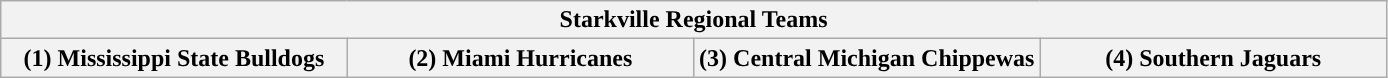<table class="wikitable">
<tr>
<th colspan=4>Starkville Regional Teams</th>
</tr>
<tr>
<th style="width: 25%; ">(1) Mississippi State Bulldogs</th>
<th style="width: 25%; ">(2) Miami Hurricanes</th>
<th style="width: 25%; ">(3) Central Michigan Chippewas</th>
<th style="width: 25%; ">(4) Southern Jaguars</th>
</tr>
</table>
